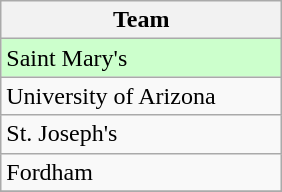<table class="wikitable" style="text-align: center;">
<tr>
<th width="180">Team</th>
</tr>
<tr bgcolor=#ccffcc>
<td align="left">Saint Mary's</td>
</tr>
<tr>
<td align="left">University of Arizona</td>
</tr>
<tr>
<td align="left">St. Joseph's</td>
</tr>
<tr>
<td align="left">Fordham</td>
</tr>
<tr>
</tr>
</table>
